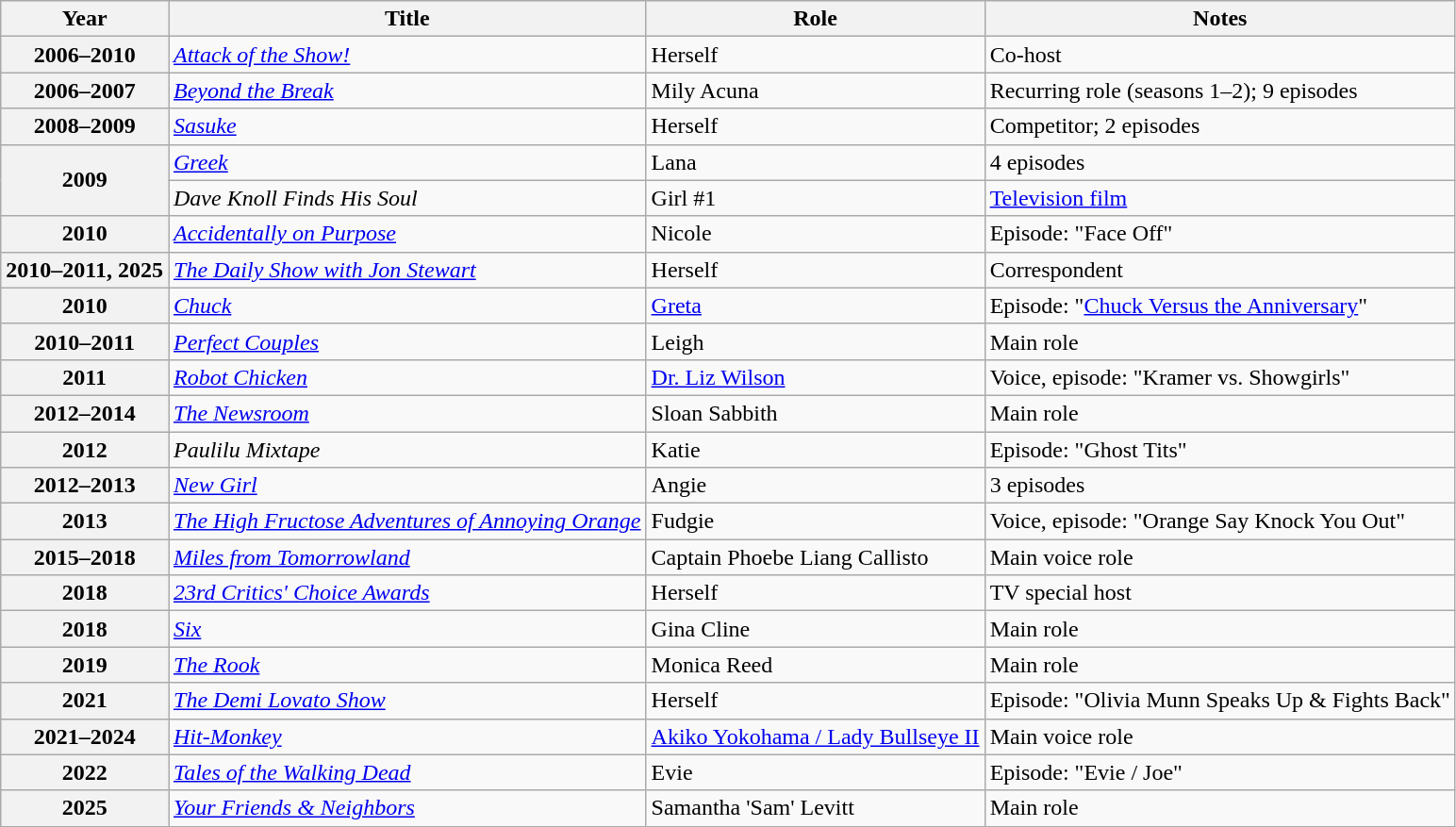<table class="wikitable sortable plainrowheaders">
<tr>
<th>Year</th>
<th>Title</th>
<th>Role</th>
<th class="unsortable">Notes</th>
</tr>
<tr>
<th scope="row">2006–2010</th>
<td><em><a href='#'>Attack of the Show!</a></em></td>
<td>Herself</td>
<td>Co-host</td>
</tr>
<tr>
<th scope="row">2006–2007</th>
<td><em><a href='#'>Beyond the Break</a></em></td>
<td>Mily Acuna</td>
<td>Recurring role (seasons 1–2); 9 episodes</td>
</tr>
<tr>
<th scope="row">2008–2009</th>
<td><em><a href='#'>Sasuke</a></em></td>
<td>Herself</td>
<td>Competitor; 2 episodes</td>
</tr>
<tr>
<th rowspan="2" scope="row">2009</th>
<td><em><a href='#'>Greek</a></em></td>
<td>Lana</td>
<td>4 episodes</td>
</tr>
<tr>
<td><em>Dave Knoll Finds His Soul</em></td>
<td>Girl #1</td>
<td><a href='#'>Television film</a></td>
</tr>
<tr>
<th scope="row">2010</th>
<td><em><a href='#'>Accidentally on Purpose</a></em></td>
<td>Nicole</td>
<td>Episode: "Face Off"</td>
</tr>
<tr>
<th scope="row">2010–2011, 2025</th>
<td data-sort-value=Daily Show><em><a href='#'>The Daily Show with Jon Stewart</a></em></td>
<td>Herself</td>
<td>Correspondent</td>
</tr>
<tr>
<th scope="row">2010</th>
<td><em><a href='#'>Chuck</a></em></td>
<td><a href='#'>Greta</a></td>
<td>Episode: "<a href='#'>Chuck Versus the Anniversary</a>"</td>
</tr>
<tr>
<th scope="row">2010–2011</th>
<td><em><a href='#'>Perfect Couples</a></em></td>
<td>Leigh</td>
<td>Main role</td>
</tr>
<tr>
<th scope="row">2011</th>
<td><em><a href='#'>Robot Chicken</a></em></td>
<td><a href='#'>Dr. Liz Wilson</a></td>
<td>Voice, episode: "Kramer vs. Showgirls"</td>
</tr>
<tr>
<th scope="row">2012–2014</th>
<td data-sort-value="Newsroom"><em><a href='#'>The Newsroom</a></em></td>
<td>Sloan Sabbith</td>
<td>Main role</td>
</tr>
<tr>
<th scope="row">2012</th>
<td><em>Paulilu Mixtape</em></td>
<td>Katie</td>
<td>Episode: "Ghost Tits"</td>
</tr>
<tr>
<th scope="row">2012–2013</th>
<td><em><a href='#'>New Girl</a></em></td>
<td>Angie</td>
<td>3 episodes</td>
</tr>
<tr>
<th scope="row">2013</th>
<td data-sort-value=High Fructose Adventures><em><a href='#'>The High Fructose Adventures of Annoying Orange</a></em></td>
<td>Fudgie</td>
<td>Voice, episode: "Orange Say Knock You Out"</td>
</tr>
<tr>
<th scope="row">2015–2018</th>
<td><em><a href='#'>Miles from Tomorrowland</a></em></td>
<td>Captain Phoebe Liang Callisto</td>
<td>Main voice role</td>
</tr>
<tr>
<th scope="row">2018</th>
<td><em><a href='#'>23rd Critics' Choice Awards</a></em></td>
<td>Herself</td>
<td>TV special host</td>
</tr>
<tr>
<th scope="row">2018</th>
<td><a href='#'><em>Six</em></a></td>
<td>Gina Cline</td>
<td>Main role</td>
</tr>
<tr>
<th scope="row">2019</th>
<td data-sort-value=Rook><a href='#'><em>The Rook</em></a></td>
<td>Monica Reed</td>
<td>Main role</td>
</tr>
<tr>
<th scope="row">2021</th>
<td><em><a href='#'>The Demi Lovato Show</a></em></td>
<td>Herself</td>
<td>Episode: "Olivia Munn Speaks Up & Fights Back"</td>
</tr>
<tr>
<th scope="row">2021–2024</th>
<td><a href='#'><em>Hit-Monkey</em></a></td>
<td><a href='#'>Akiko Yokohama / Lady Bullseye II</a></td>
<td>Main voice role</td>
</tr>
<tr>
<th scope="row">2022</th>
<td><em><a href='#'>Tales of the Walking Dead</a></em></td>
<td>Evie</td>
<td>Episode: "Evie / Joe"</td>
</tr>
<tr>
<th scope="row">2025</th>
<td><em><a href='#'>Your Friends & Neighbors</a></em></td>
<td>Samantha 'Sam' Levitt</td>
<td>Main role</td>
</tr>
</table>
